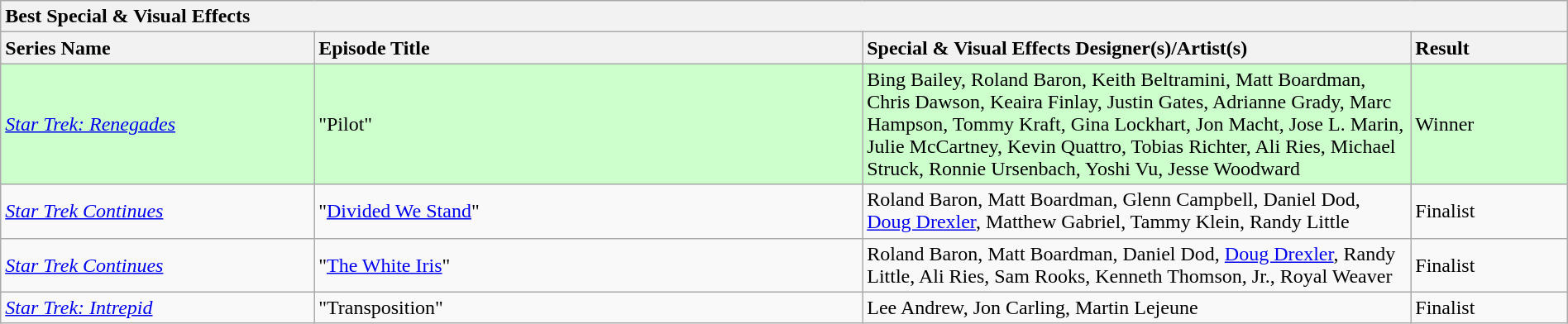<table class="wikitable" width=100%>
<tr>
<th colspan="4" ! style="text-align:left;">Best Special & Visual Effects</th>
</tr>
<tr>
<th style="text-align:left; width: 20%;"><strong>Series Name</strong></th>
<th style="text-align:left; width: 35%;"><strong>Episode Title</strong></th>
<th style="text-align:left; width: 35%;"><strong>Special & Visual Effects Designer(s)/Artist(s)</strong></th>
<th style="text-align:left; width: 10%;"><strong>Result</strong></th>
</tr>
<tr style="background-color:#ccffcc;">
<td><em><a href='#'>Star Trek: Renegades</a></em></td>
<td>"Pilot"</td>
<td>Bing Bailey, Roland Baron, Keith Beltramini, Matt Boardman, Chris Dawson, Keaira Finlay, Justin Gates, Adrianne Grady, Marc Hampson, Tommy Kraft, Gina Lockhart, Jon Macht, Jose L. Marin, Julie McCartney, Kevin Quattro, Tobias Richter, Ali Ries, Michael Struck, Ronnie Ursenbach, Yoshi Vu, Jesse Woodward</td>
<td>Winner</td>
</tr>
<tr>
<td><em><a href='#'>Star Trek Continues</a></em></td>
<td>"<a href='#'>Divided We Stand</a>"</td>
<td>Roland Baron, Matt Boardman, Glenn Campbell, Daniel Dod, <a href='#'>Doug Drexler</a>, Matthew Gabriel, Tammy Klein, Randy Little</td>
<td>Finalist</td>
</tr>
<tr>
<td><em><a href='#'>Star Trek Continues</a></em></td>
<td>"<a href='#'>The White Iris</a>"</td>
<td>Roland Baron, Matt Boardman, Daniel Dod, <a href='#'>Doug Drexler</a>, Randy Little, Ali Ries, Sam Rooks, Kenneth Thomson, Jr., Royal Weaver</td>
<td>Finalist</td>
</tr>
<tr>
<td><em><a href='#'>Star Trek: Intrepid</a></em></td>
<td>"Transposition"</td>
<td>Lee Andrew, Jon Carling, Martin Lejeune</td>
<td>Finalist</td>
</tr>
</table>
